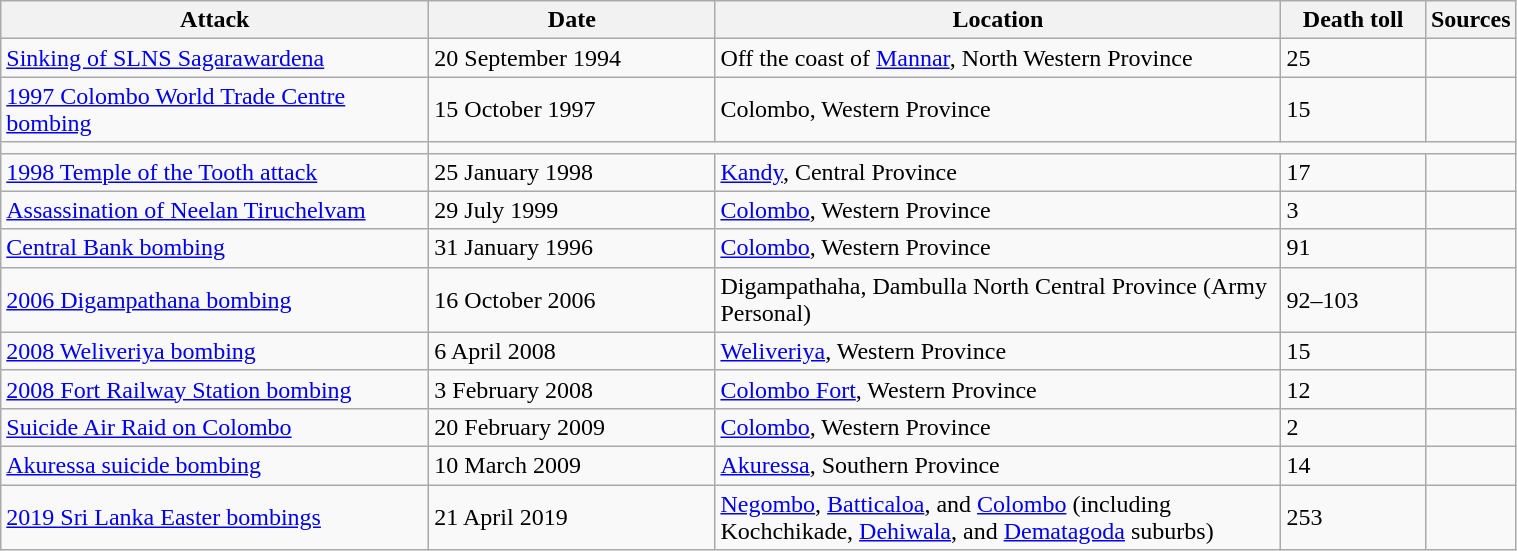<table class="wikitable" style="width:80%;">
<tr>
<th width="30%">Attack</th>
<th width="20%">Date</th>
<th width="40%">Location</th>
<th width="10%">Death toll</th>
<th width="5%">Sources</th>
</tr>
<tr>
<td><a href='#'>Sinking of SLNS Sagarawardena</a></td>
<td>20 September 1994</td>
<td>Off the coast of <a href='#'>Mannar</a>, North Western Province</td>
<td>25</td>
<td></td>
</tr>
<tr>
<td><a href='#'>1997 Colombo World Trade Centre bombing</a></td>
<td>15 October 1997</td>
<td>Colombo, Western Province</td>
<td>15</td>
<td></td>
</tr>
<tr>
<td></td>
</tr>
<tr>
<td><a href='#'>1998 Temple of the Tooth attack</a></td>
<td>25 January 1998</td>
<td><a href='#'>Kandy</a>, Central Province</td>
<td>17</td>
<td></td>
</tr>
<tr>
<td><a href='#'>Assassination of Neelan Tiruchelvam</a></td>
<td>29 July 1999</td>
<td><a href='#'>Colombo</a>, Western Province</td>
<td>3</td>
<td></td>
</tr>
<tr>
<td><a href='#'>Central Bank bombing</a></td>
<td>31 January 1996</td>
<td><a href='#'>Colombo</a>, Western Province</td>
<td>91</td>
<td></td>
</tr>
<tr>
<td><a href='#'>2006 Digampathana bombing</a></td>
<td>16 October 2006</td>
<td>Digampathaha, Dambulla North Central Province (Army Personal)</td>
<td>92–103</td>
<td></td>
</tr>
<tr>
<td><a href='#'>2008 Weliveriya bombing</a></td>
<td>6 April 2008</td>
<td><a href='#'>Weliveriya</a>, Western Province</td>
<td>15</td>
<td></td>
</tr>
<tr>
<td><a href='#'>2008 Fort Railway Station bombing</a></td>
<td>3 February 2008</td>
<td><a href='#'>Colombo Fort</a>, Western Province</td>
<td>12</td>
<td></td>
</tr>
<tr>
<td><a href='#'>Suicide Air Raid on Colombo</a></td>
<td>20 February 2009</td>
<td><a href='#'>Colombo</a>, Western Province</td>
<td>2</td>
<td></td>
</tr>
<tr>
<td><a href='#'>Akuressa suicide bombing</a></td>
<td>10 March 2009</td>
<td><a href='#'>Akuressa</a>, Southern Province</td>
<td>14</td>
<td></td>
</tr>
<tr>
<td><a href='#'>2019 Sri Lanka Easter bombings</a></td>
<td>21 April 2019</td>
<td><a href='#'>Negombo</a>, <a href='#'>Batticaloa</a>, and <a href='#'>Colombo</a> (including Kochchikade, <a href='#'>Dehiwala</a>, and <a href='#'>Dematagoda</a> suburbs)</td>
<td>253</td>
<td></td>
</tr>
</table>
